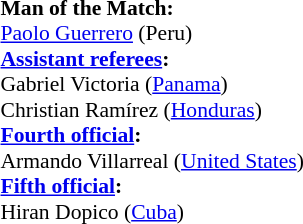<table width=50% style="font-size:90%">
<tr>
<td><br><strong>Man of the Match:</strong>
<br><a href='#'>Paolo Guerrero</a> (Peru)<br><strong><a href='#'>Assistant referees</a>:</strong>
<br>Gabriel Victoria (<a href='#'>Panama</a>)
<br>Christian Ramírez (<a href='#'>Honduras</a>)
<br><strong><a href='#'>Fourth official</a>:</strong>
<br>Armando Villarreal (<a href='#'>United States</a>)
<br><strong><a href='#'>Fifth official</a>:</strong>
<br>Hiran Dopico (<a href='#'>Cuba</a>)</td>
</tr>
</table>
